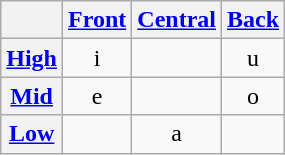<table class="wikitable IPA" style="text-align: center;">
<tr>
<th></th>
<th><a href='#'>Front</a></th>
<th><a href='#'>Central</a></th>
<th><a href='#'>Back</a></th>
</tr>
<tr style="text-align: center;">
<th><a href='#'>High</a></th>
<td>i</td>
<td></td>
<td>u</td>
</tr>
<tr>
<th><a href='#'>Mid</a></th>
<td>e</td>
<td></td>
<td>o</td>
</tr>
<tr style="text-align: center;">
<th><a href='#'>Low</a></th>
<td></td>
<td>a</td>
<td></td>
</tr>
</table>
